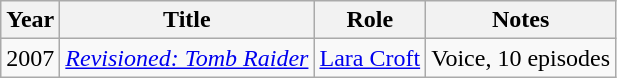<table class="wikitable">
<tr>
<th>Year</th>
<th>Title</th>
<th>Role</th>
<th>Notes</th>
</tr>
<tr>
<td>2007</td>
<td><em><a href='#'>Revisioned: Tomb Raider</a></em></td>
<td><a href='#'>Lara Croft</a></td>
<td>Voice, 10 episodes</td>
</tr>
</table>
